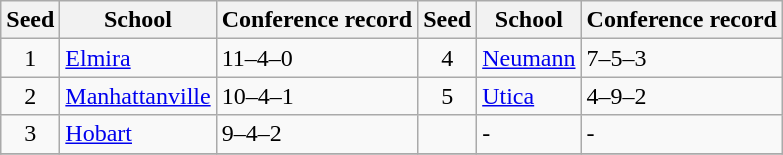<table class="wikitable">
<tr>
<th>Seed</th>
<th>School</th>
<th>Conference record</th>
<th>Seed</th>
<th>School</th>
<th>Conference record</th>
</tr>
<tr>
<td align=center>1</td>
<td><a href='#'>Elmira</a></td>
<td>11–4–0</td>
<td align=center>4</td>
<td><a href='#'>Neumann</a></td>
<td>7–5–3</td>
</tr>
<tr>
<td align=center>2</td>
<td><a href='#'>Manhattanville</a></td>
<td>10–4–1</td>
<td align=center>5</td>
<td><a href='#'>Utica</a></td>
<td>4–9–2</td>
</tr>
<tr>
<td align=center>3</td>
<td><a href='#'>Hobart</a></td>
<td>9–4–2</td>
<td align=center></td>
<td>-</td>
<td>-</td>
</tr>
<tr>
</tr>
</table>
